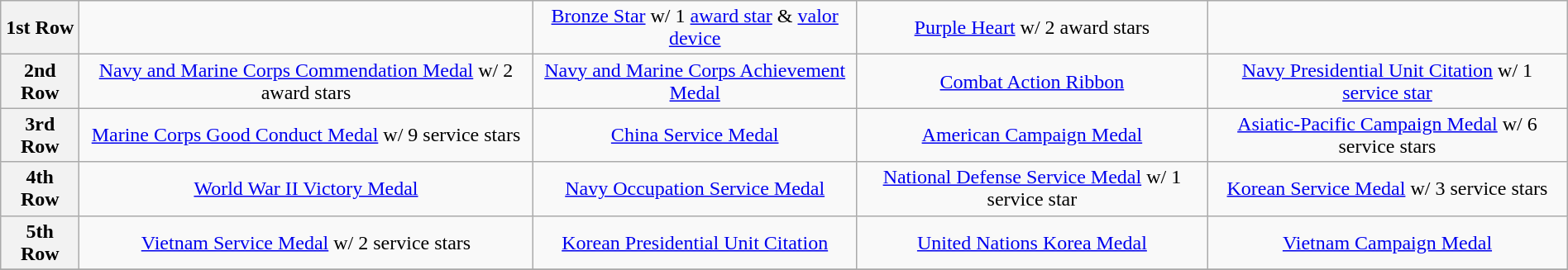<table class="wikitable" style="margin:1em auto; text-align:center;">
<tr>
<th>1st Row</th>
<td></td>
<td><a href='#'>Bronze Star</a> w/ 1 <a href='#'>award star</a> & <a href='#'>valor device</a></td>
<td><a href='#'>Purple Heart</a> w/ 2 award stars</td>
<td></td>
</tr>
<tr>
<th>2nd Row</th>
<td><a href='#'>Navy and Marine Corps Commendation Medal</a> w/ 2 award stars</td>
<td><a href='#'>Navy and Marine Corps Achievement Medal</a></td>
<td><a href='#'>Combat Action Ribbon</a></td>
<td><a href='#'>Navy Presidential Unit Citation</a> w/ 1 <a href='#'>service star</a></td>
</tr>
<tr>
<th>3rd Row</th>
<td><a href='#'>Marine Corps Good Conduct Medal</a> w/ 9 service stars</td>
<td><a href='#'>China Service Medal</a></td>
<td><a href='#'>American Campaign Medal</a></td>
<td><a href='#'>Asiatic-Pacific Campaign Medal</a> w/ 6 service stars</td>
</tr>
<tr>
<th>4th Row</th>
<td><a href='#'>World War II Victory Medal</a></td>
<td><a href='#'>Navy Occupation Service Medal</a></td>
<td><a href='#'>National Defense Service Medal</a> w/ 1 service star</td>
<td><a href='#'>Korean Service Medal</a> w/ 3 service stars</td>
</tr>
<tr>
<th>5th Row</th>
<td><a href='#'>Vietnam Service Medal</a> w/ 2 service stars</td>
<td><a href='#'>Korean Presidential Unit Citation</a></td>
<td><a href='#'>United Nations Korea Medal</a></td>
<td><a href='#'>Vietnam Campaign Medal</a></td>
</tr>
<tr>
</tr>
</table>
